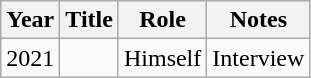<table class="wikitable">
<tr>
<th>Year</th>
<th>Title</th>
<th>Role</th>
<th>Notes</th>
</tr>
<tr>
<td>2021</td>
<td><em></em></td>
<td>Himself</td>
<td>Interview</td>
</tr>
</table>
